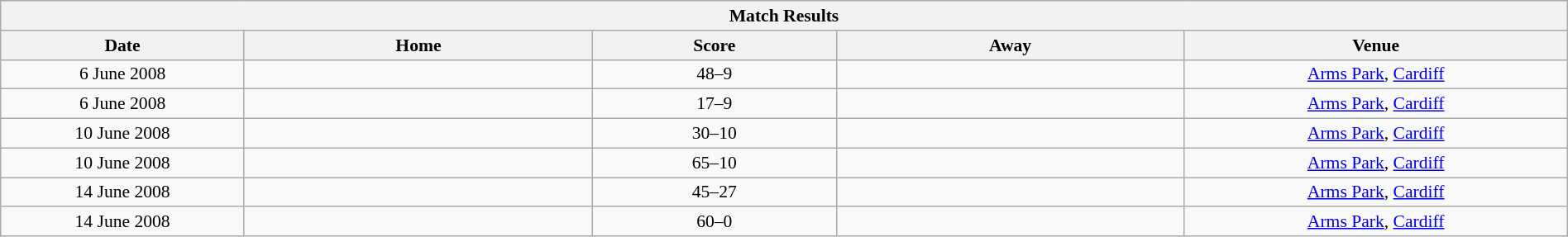<table class="wikitable" style="font-size:90%; width: 100%; text-align: center;">
<tr>
<th colspan=5>Match Results</th>
</tr>
<tr>
<th width=7%>Date</th>
<th width=10%>Home</th>
<th width=7%>Score</th>
<th width=10%>Away</th>
<th width=11%>Venue</th>
</tr>
<tr>
<td>6 June 2008</td>
<td></td>
<td>48–9</td>
<td></td>
<td><a href='#'>Arms Park</a>, <a href='#'>Cardiff</a></td>
</tr>
<tr>
<td>6 June 2008</td>
<td></td>
<td>17–9</td>
<td></td>
<td><a href='#'>Arms Park</a>, <a href='#'>Cardiff</a></td>
</tr>
<tr>
<td>10 June 2008</td>
<td></td>
<td>30–10</td>
<td></td>
<td><a href='#'>Arms Park</a>, <a href='#'>Cardiff</a></td>
</tr>
<tr>
<td>10 June 2008</td>
<td></td>
<td>65–10</td>
<td></td>
<td><a href='#'>Arms Park</a>, <a href='#'>Cardiff</a></td>
</tr>
<tr>
<td>14 June 2008</td>
<td></td>
<td>45–27</td>
<td></td>
<td><a href='#'>Arms Park</a>, <a href='#'>Cardiff</a></td>
</tr>
<tr>
<td>14 June 2008</td>
<td></td>
<td>60–0</td>
<td></td>
<td><a href='#'>Arms Park</a>, <a href='#'>Cardiff</a></td>
</tr>
</table>
